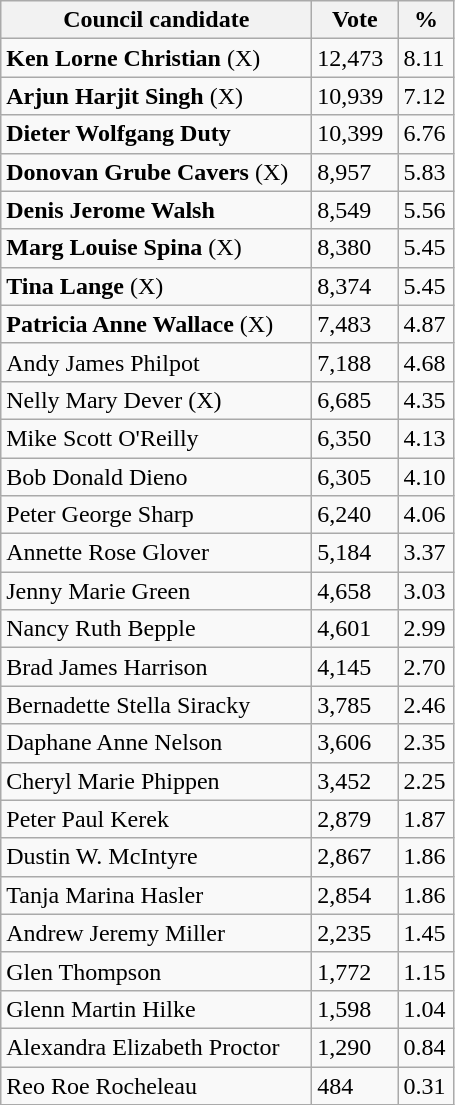<table class="wikitable">
<tr>
<th bgcolor="#DDDDFF" width="200px">Council candidate</th>
<th bgcolor="#DDDDFF" width="50px">Vote</th>
<th bgcolor="#DDDDFF" width="30px">%</th>
</tr>
<tr>
<td><strong>Ken Lorne Christian</strong> (X)</td>
<td>12,473</td>
<td>8.11</td>
</tr>
<tr>
<td><strong>Arjun Harjit Singh</strong> (X)</td>
<td>10,939</td>
<td>7.12</td>
</tr>
<tr>
<td><strong>Dieter Wolfgang Duty</strong></td>
<td>10,399</td>
<td>6.76</td>
</tr>
<tr>
<td><strong>Donovan Grube Cavers</strong> (X)</td>
<td>8,957</td>
<td>5.83</td>
</tr>
<tr>
<td><strong>Denis Jerome Walsh</strong></td>
<td>8,549</td>
<td>5.56</td>
</tr>
<tr>
<td><strong>Marg Louise Spina</strong> (X)</td>
<td>8,380</td>
<td>5.45</td>
</tr>
<tr>
<td><strong>Tina Lange</strong> (X)</td>
<td>8,374</td>
<td>5.45</td>
</tr>
<tr>
<td><strong>Patricia Anne Wallace</strong> (X)</td>
<td>7,483</td>
<td>4.87</td>
</tr>
<tr>
<td>Andy James Philpot</td>
<td>7,188</td>
<td>4.68</td>
</tr>
<tr>
<td>Nelly Mary Dever (X)</td>
<td>6,685</td>
<td>4.35</td>
</tr>
<tr>
<td>Mike Scott O'Reilly</td>
<td>6,350</td>
<td>4.13</td>
</tr>
<tr>
<td>Bob Donald Dieno</td>
<td>6,305</td>
<td>4.10</td>
</tr>
<tr>
<td>Peter George Sharp</td>
<td>6,240</td>
<td>4.06</td>
</tr>
<tr>
<td>Annette Rose Glover</td>
<td>5,184</td>
<td>3.37</td>
</tr>
<tr>
<td>Jenny Marie Green</td>
<td>4,658</td>
<td>3.03</td>
</tr>
<tr>
<td>Nancy Ruth Bepple</td>
<td>4,601</td>
<td>2.99</td>
</tr>
<tr>
<td>Brad James Harrison</td>
<td>4,145</td>
<td>2.70</td>
</tr>
<tr>
<td>Bernadette Stella Siracky</td>
<td>3,785</td>
<td>2.46</td>
</tr>
<tr>
<td>Daphane Anne Nelson</td>
<td>3,606</td>
<td>2.35</td>
</tr>
<tr>
<td>Cheryl Marie Phippen</td>
<td>3,452</td>
<td>2.25</td>
</tr>
<tr>
<td>Peter Paul Kerek</td>
<td>2,879</td>
<td>1.87</td>
</tr>
<tr>
<td>Dustin W. McIntyre</td>
<td>2,867</td>
<td>1.86</td>
</tr>
<tr>
<td>Tanja Marina Hasler</td>
<td>2,854</td>
<td>1.86</td>
</tr>
<tr>
<td>Andrew Jeremy Miller</td>
<td>2,235</td>
<td>1.45</td>
</tr>
<tr>
<td>Glen Thompson</td>
<td>1,772</td>
<td>1.15</td>
</tr>
<tr>
<td>Glenn Martin Hilke</td>
<td>1,598</td>
<td>1.04</td>
</tr>
<tr>
<td>Alexandra Elizabeth Proctor</td>
<td>1,290</td>
<td>0.84</td>
</tr>
<tr>
<td>Reo Roe Rocheleau</td>
<td>484</td>
<td>0.31</td>
</tr>
</table>
